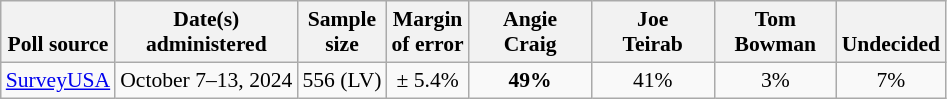<table class="wikitable" style="font-size:90%;text-align:center;">
<tr valign=bottom>
<th>Poll source</th>
<th>Date(s)<br>administered</th>
<th>Sample<br>size</th>
<th>Margin<br>of error</th>
<th style="width:75px;">Angie<br>Craig</th>
<th style="width:75px;">Joe<br>Teirab</th>
<th style="width:75px;">Tom<br>Bowman</th>
<th>Undecided</th>
</tr>
<tr>
<td style="text-align:left;"><a href='#'>SurveyUSA</a></td>
<td>October 7–13, 2024</td>
<td>556 (LV)</td>
<td>± 5.4%</td>
<td><strong>49%</strong></td>
<td>41%</td>
<td>3%</td>
<td>7%</td>
</tr>
</table>
